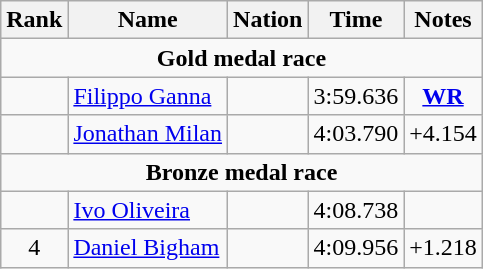<table class="wikitable" style="text-align:center">
<tr>
<th>Rank</th>
<th>Name</th>
<th>Nation</th>
<th>Time</th>
<th>Notes</th>
</tr>
<tr>
<td colspan=5><strong>Gold medal race</strong></td>
</tr>
<tr>
<td></td>
<td align=left><a href='#'>Filippo Ganna</a></td>
<td align=left></td>
<td>3:59.636</td>
<td><strong><a href='#'>WR</a></strong></td>
</tr>
<tr>
<td></td>
<td align=left><a href='#'>Jonathan Milan</a></td>
<td align=left></td>
<td>4:03.790</td>
<td>+4.154</td>
</tr>
<tr>
<td colspan=5><strong>Bronze medal race</strong></td>
</tr>
<tr>
<td></td>
<td align=left><a href='#'>Ivo Oliveira</a></td>
<td align=left></td>
<td>4:08.738</td>
<td></td>
</tr>
<tr>
<td>4</td>
<td align=left><a href='#'>Daniel Bigham</a></td>
<td align=left></td>
<td>4:09.956</td>
<td>+1.218</td>
</tr>
</table>
